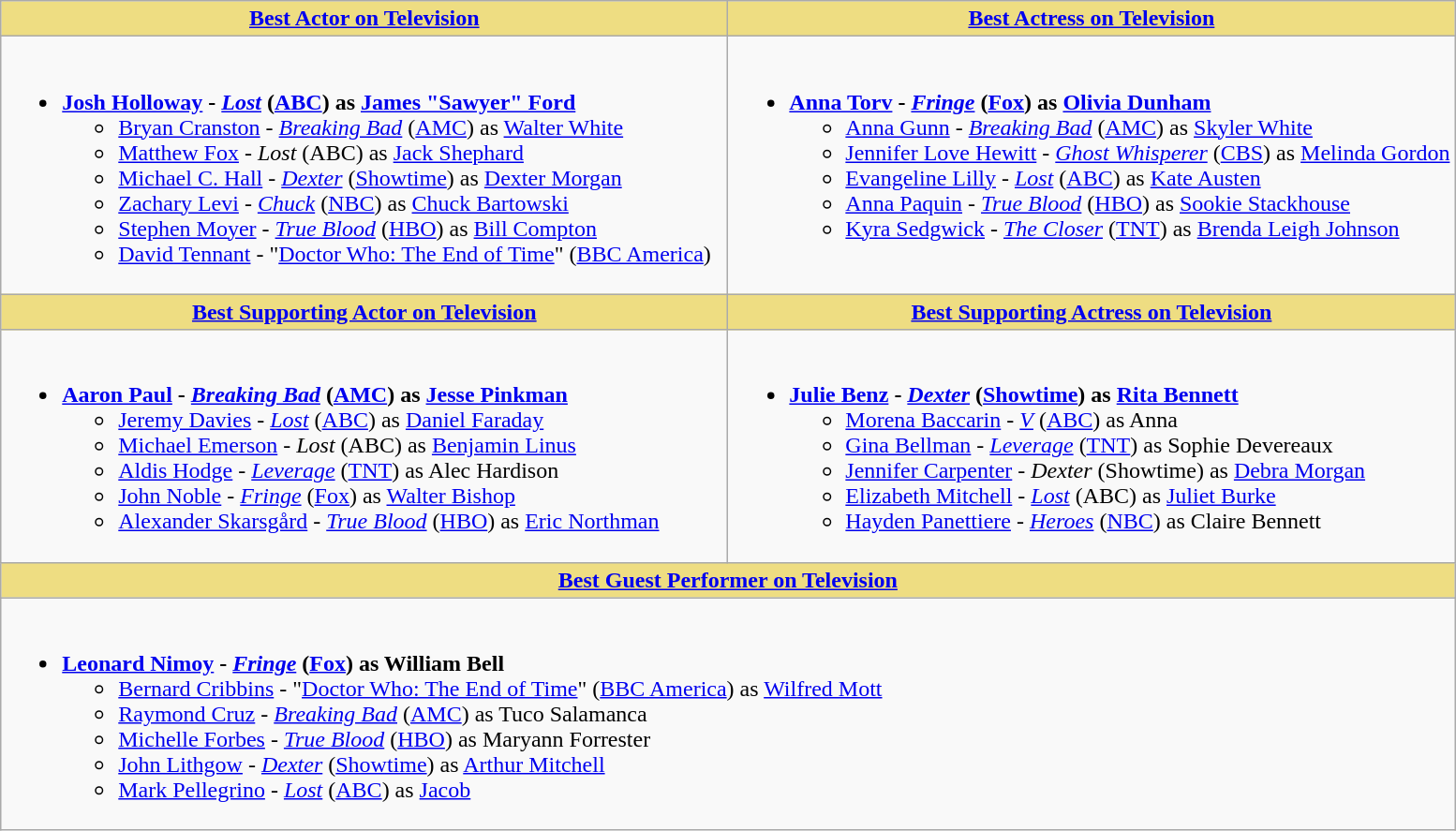<table class=wikitable>
<tr>
<th style="background:#EEDD82; width:50%"><a href='#'>Best Actor on Television</a></th>
<th style="background:#EEDD82; width:50%"><a href='#'>Best Actress on Television</a></th>
</tr>
<tr>
<td valign="top"><br><ul><li><strong><a href='#'>Josh Holloway</a> - <em><a href='#'>Lost</a></em> (<a href='#'>ABC</a>) as <a href='#'>James "Sawyer" Ford</a></strong><ul><li><a href='#'>Bryan Cranston</a> - <em><a href='#'>Breaking Bad</a></em> (<a href='#'>AMC</a>) as <a href='#'>Walter White</a></li><li><a href='#'>Matthew Fox</a> - <em>Lost</em> (ABC) as <a href='#'>Jack Shephard</a></li><li><a href='#'>Michael C. Hall</a> - <em><a href='#'>Dexter</a></em> (<a href='#'>Showtime</a>) as <a href='#'>Dexter Morgan</a></li><li><a href='#'>Zachary Levi</a> - <em><a href='#'>Chuck</a></em> (<a href='#'>NBC</a>) as <a href='#'>Chuck Bartowski</a></li><li><a href='#'>Stephen Moyer</a> - <em><a href='#'>True Blood</a></em> (<a href='#'>HBO</a>) as <a href='#'>Bill Compton</a></li><li><a href='#'>David Tennant</a> - "<a href='#'>Doctor Who: The End of Time</a>" (<a href='#'>BBC America</a>)</li></ul></li></ul></td>
<td valign="top"><br><ul><li><strong><a href='#'>Anna Torv</a> - <em><a href='#'>Fringe</a></em> (<a href='#'>Fox</a>) as <a href='#'>Olivia Dunham</a></strong><ul><li><a href='#'>Anna Gunn</a> - <em><a href='#'>Breaking Bad</a></em> (<a href='#'>AMC</a>) as <a href='#'>Skyler White</a></li><li><a href='#'>Jennifer Love Hewitt</a> - <em><a href='#'>Ghost Whisperer</a></em> (<a href='#'>CBS</a>) as <a href='#'>Melinda Gordon</a></li><li><a href='#'>Evangeline Lilly</a> - <em><a href='#'>Lost</a></em> (<a href='#'>ABC</a>) as <a href='#'>Kate Austen</a></li><li><a href='#'>Anna Paquin</a> - <em><a href='#'>True Blood</a></em> (<a href='#'>HBO</a>) as <a href='#'>Sookie Stackhouse</a></li><li><a href='#'>Kyra Sedgwick</a> - <em><a href='#'>The Closer</a></em> (<a href='#'>TNT</a>) as <a href='#'>Brenda Leigh Johnson</a></li></ul></li></ul></td>
</tr>
<tr>
<th style="background:#EEDD82; width:50%"><a href='#'>Best Supporting Actor on Television</a></th>
<th style="background:#EEDD82; width:50%"><a href='#'>Best Supporting Actress on Television</a></th>
</tr>
<tr>
<td valign="top"><br><ul><li><strong><a href='#'>Aaron Paul</a> - <em><a href='#'>Breaking Bad</a></em> (<a href='#'>AMC</a>) as <a href='#'>Jesse Pinkman</a></strong><ul><li><a href='#'>Jeremy Davies</a> - <em><a href='#'>Lost</a></em> (<a href='#'>ABC</a>) as <a href='#'>Daniel Faraday</a></li><li><a href='#'>Michael Emerson</a> - <em>Lost</em> (ABC) as <a href='#'>Benjamin Linus</a></li><li><a href='#'>Aldis Hodge</a> - <em><a href='#'>Leverage</a></em> (<a href='#'>TNT</a>) as Alec Hardison</li><li><a href='#'>John Noble</a> - <em><a href='#'>Fringe</a></em> (<a href='#'>Fox</a>) as <a href='#'>Walter Bishop</a></li><li><a href='#'>Alexander Skarsgård</a> - <em><a href='#'>True Blood</a></em> (<a href='#'>HBO</a>) as <a href='#'>Eric Northman</a></li></ul></li></ul></td>
<td valign="top"><br><ul><li><strong><a href='#'>Julie Benz</a> - <em><a href='#'>Dexter</a></em> (<a href='#'>Showtime</a>) as <a href='#'>Rita Bennett</a></strong><ul><li><a href='#'>Morena Baccarin</a> - <em><a href='#'>V</a></em> (<a href='#'>ABC</a>) as Anna</li><li><a href='#'>Gina Bellman</a> - <em><a href='#'>Leverage</a></em> (<a href='#'>TNT</a>) as Sophie Devereaux</li><li><a href='#'>Jennifer Carpenter</a> - <em>Dexter</em> (Showtime) as <a href='#'>Debra Morgan</a></li><li><a href='#'>Elizabeth Mitchell</a> - <em><a href='#'>Lost</a></em> (ABC) as <a href='#'>Juliet Burke</a></li><li><a href='#'>Hayden Panettiere</a> - <em><a href='#'>Heroes</a></em> (<a href='#'>NBC</a>) as Claire Bennett</li></ul></li></ul></td>
</tr>
<tr>
<th colspan="2" style="background:#EEDD82; width:50%"><a href='#'>Best Guest Performer on Television</a></th>
</tr>
<tr>
<td colspan="2" valign="top"><br><ul><li><strong><a href='#'>Leonard Nimoy</a> - <em><a href='#'>Fringe</a></em> (<a href='#'>Fox</a>) as William Bell</strong><ul><li><a href='#'>Bernard Cribbins</a> - "<a href='#'>Doctor Who: The End of Time</a>" (<a href='#'>BBC America</a>) as <a href='#'>Wilfred Mott</a></li><li><a href='#'>Raymond Cruz</a> - <em><a href='#'>Breaking Bad</a></em> (<a href='#'>AMC</a>) as Tuco Salamanca</li><li><a href='#'>Michelle Forbes</a> - <em><a href='#'>True Blood</a></em> (<a href='#'>HBO</a>) as Maryann Forrester</li><li><a href='#'>John Lithgow</a> - <em><a href='#'>Dexter</a></em> (<a href='#'>Showtime</a>) as <a href='#'>Arthur Mitchell</a></li><li><a href='#'>Mark Pellegrino</a> - <em><a href='#'>Lost</a></em> (<a href='#'>ABC</a>) as <a href='#'>Jacob</a></li></ul></li></ul></td>
</tr>
</table>
